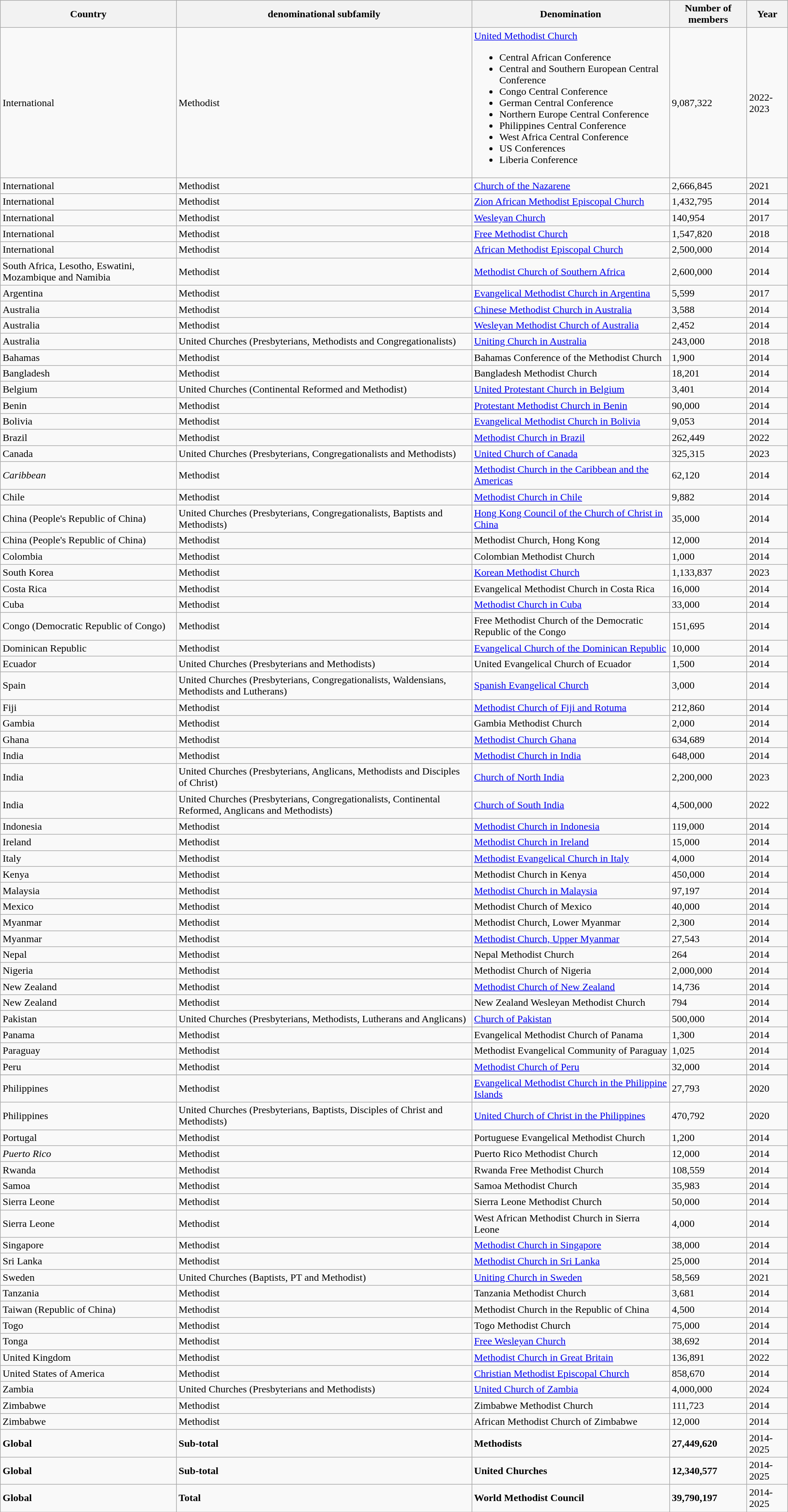<table class = "wikitable sortable">
<tr>
<th><strong>Country</strong></th>
<th><strong>denominational subfamily</strong></th>
<th><strong>Denomination</strong></th>
<th><strong>Number of members</strong></th>
<th><strong>Year</strong></th>
</tr>
<tr>
<td>International</td>
<td>Methodist</td>
<td><a href='#'>United Methodist Church</a><br><ul><li>Central African Conference</li><li>Central and Southern European Central Conference</li><li>Congo Central Conference</li><li>German Central Conference</li><li>Northern Europe Central Conference</li><li>Philippines Central Conference</li><li>West Africa Central Conference</li><li>US Conferences</li><li>Liberia Conference</li></ul></td>
<td>9,087,322</td>
<td>2022-2023</td>
</tr>
<tr>
<td>International</td>
<td>Methodist</td>
<td><a href='#'>Church of the Nazarene</a></td>
<td>2,666,845</td>
<td>2021</td>
</tr>
<tr>
<td>International</td>
<td>Methodist</td>
<td><a href='#'>Zion African Methodist Episcopal Church</a></td>
<td>1,432,795</td>
<td>2014</td>
</tr>
<tr>
<td>International</td>
<td>Methodist</td>
<td><a href='#'>Wesleyan Church</a></td>
<td>140,954</td>
<td>2017</td>
</tr>
<tr>
<td>International</td>
<td>Methodist</td>
<td><a href='#'>Free Methodist Church</a></td>
<td>1,547,820</td>
<td>2018</td>
</tr>
<tr>
<td>International</td>
<td>Methodist</td>
<td><a href='#'>African Methodist Episcopal Church</a></td>
<td>2,500,000</td>
<td>2014</td>
</tr>
<tr>
<td>South Africa, Lesotho, Eswatini, Mozambique and Namibia</td>
<td>Methodist</td>
<td><a href='#'>Methodist Church of Southern Africa</a></td>
<td>2,600,000</td>
<td>2014</td>
</tr>
<tr>
<td>Argentina</td>
<td>Methodist</td>
<td><a href='#'>Evangelical Methodist Church in Argentina</a></td>
<td>5,599</td>
<td>2017</td>
</tr>
<tr>
<td>Australia</td>
<td>Methodist</td>
<td><a href='#'>Chinese Methodist Church in Australia</a></td>
<td>3,588</td>
<td>2014</td>
</tr>
<tr>
<td>Australia</td>
<td>Methodist</td>
<td><a href='#'>Wesleyan Methodist Church of Australia</a></td>
<td>2,452</td>
<td>2014</td>
</tr>
<tr>
<td>Australia</td>
<td>United Churches (Presbyterians, Methodists and Congregationalists)</td>
<td><a href='#'>Uniting Church in Australia</a></td>
<td>243,000</td>
<td>2018</td>
</tr>
<tr>
<td>Bahamas</td>
<td>Methodist</td>
<td>Bahamas Conference of the Methodist Church</td>
<td>1,900</td>
<td>2014</td>
</tr>
<tr>
<td>Bangladesh</td>
<td>Methodist</td>
<td>Bangladesh Methodist Church</td>
<td>18,201</td>
<td>2014</td>
</tr>
<tr>
<td>Belgium</td>
<td>United Churches (Continental Reformed and Methodist)</td>
<td><a href='#'>United Protestant Church in Belgium</a></td>
<td>3,401</td>
<td>2014</td>
</tr>
<tr>
<td>Benin</td>
<td>Methodist</td>
<td><a href='#'>Protestant Methodist Church in Benin</a></td>
<td>90,000</td>
<td>2014</td>
</tr>
<tr>
<td>Bolivia</td>
<td>Methodist</td>
<td><a href='#'>Evangelical Methodist Church in Bolivia</a></td>
<td>9,053</td>
<td>2014</td>
</tr>
<tr>
<td>Brazil</td>
<td>Methodist</td>
<td><a href='#'>Methodist Church in Brazil</a></td>
<td>262,449</td>
<td>2022</td>
</tr>
<tr>
<td>Canada</td>
<td>United Churches (Presbyterians, Congregationalists and Methodists)</td>
<td><a href='#'>United Church of Canada</a></td>
<td>325,315</td>
<td>2023</td>
</tr>
<tr>
<td><em>Caribbean</em></td>
<td>Methodist</td>
<td><a href='#'>Methodist Church in the Caribbean and the Americas</a></td>
<td>62,120</td>
<td>2014</td>
</tr>
<tr>
<td>Chile</td>
<td>Methodist</td>
<td><a href='#'>Methodist Church in Chile</a></td>
<td>9,882</td>
<td>2014</td>
</tr>
<tr>
<td>China (People's Republic of China)</td>
<td>United Churches (Presbyterians, Congregationalists, Baptists and Methodists)</td>
<td><a href='#'>Hong Kong Council of the Church of Christ in China</a></td>
<td>35,000</td>
<td>2014</td>
</tr>
<tr>
</tr>
<tr>
<td>China (People's Republic of China)</td>
<td>Methodist</td>
<td>Methodist Church, Hong Kong</td>
<td>12,000</td>
<td>2014</td>
</tr>
<tr>
<td>Colombia</td>
<td>Methodist</td>
<td>Colombian Methodist Church</td>
<td>1,000</td>
<td>2014</td>
</tr>
<tr>
<td>South Korea</td>
<td>Methodist</td>
<td><a href='#'>Korean Methodist Church</a></td>
<td>1,133,837</td>
<td>2023</td>
</tr>
<tr>
<td>Costa Rica</td>
<td>Methodist</td>
<td>Evangelical Methodist Church in Costa Rica</td>
<td>16,000</td>
<td>2014</td>
</tr>
<tr>
<td>Cuba</td>
<td>Methodist</td>
<td><a href='#'>Methodist Church in Cuba</a></td>
<td>33,000</td>
<td>2014</td>
</tr>
<tr>
<td>Congo (Democratic Republic of Congo)</td>
<td>Methodist</td>
<td>Free Methodist Church of the Democratic Republic of the Congo</td>
<td>151,695</td>
<td>2014</td>
</tr>
<tr>
<td>Dominican Republic</td>
<td>Methodist</td>
<td><a href='#'>Evangelical Church of the Dominican Republic</a></td>
<td>10,000</td>
<td>2014</td>
</tr>
<tr>
<td>Ecuador</td>
<td>United Churches (Presbyterians and Methodists)</td>
<td>United Evangelical Church of Ecuador</td>
<td>1,500</td>
<td>2014</td>
</tr>
<tr>
<td>Spain</td>
<td>United Churches (Presbyterians, Congregationalists, Waldensians, Methodists and Lutherans)</td>
<td><a href='#'>Spanish Evangelical Church</a></td>
<td>3,000</td>
<td>2014</td>
</tr>
<tr>
<td>Fiji</td>
<td>Methodist</td>
<td><a href='#'>Methodist Church of Fiji and Rotuma</a></td>
<td>212,860</td>
<td>2014</td>
</tr>
<tr>
<td>Gambia</td>
<td>Methodist</td>
<td>Gambia Methodist Church</td>
<td>2,000</td>
<td>2014</td>
</tr>
<tr>
<td>Ghana</td>
<td>Methodist</td>
<td><a href='#'>Methodist Church Ghana</a></td>
<td>634,689</td>
<td>2014</td>
</tr>
<tr>
<td>India</td>
<td>Methodist</td>
<td><a href='#'>Methodist Church in India</a></td>
<td>648,000</td>
<td>2014</td>
</tr>
<tr>
<td>India</td>
<td>United Churches (Presbyterians, Anglicans, Methodists and Disciples of Christ)</td>
<td><a href='#'>Church of North India</a></td>
<td>2,200,000</td>
<td>2023</td>
</tr>
<tr>
<td>India</td>
<td>United Churches (Presbyterians, Congregationalists, Continental Reformed, Anglicans and Methodists)</td>
<td><a href='#'>Church of South India</a></td>
<td>4,500,000</td>
<td>2022</td>
</tr>
<tr>
<td>Indonesia</td>
<td>Methodist</td>
<td><a href='#'>Methodist Church in Indonesia</a></td>
<td>119,000</td>
<td>2014</td>
</tr>
<tr>
<td>Ireland</td>
<td>Methodist</td>
<td><a href='#'>Methodist Church in Ireland</a></td>
<td>15,000</td>
<td>2014</td>
</tr>
<tr>
<td>Italy</td>
<td>Methodist</td>
<td><a href='#'>Methodist Evangelical Church in Italy</a></td>
<td>4,000</td>
<td>2014</td>
</tr>
<tr>
<td>Kenya</td>
<td>Methodist</td>
<td>Methodist Church in Kenya</td>
<td>450,000</td>
<td>2014</td>
</tr>
<tr>
<td>Malaysia</td>
<td>Methodist</td>
<td><a href='#'>Methodist Church in Malaysia</a></td>
<td>97,197</td>
<td>2014</td>
</tr>
<tr>
<td>Mexico</td>
<td>Methodist</td>
<td>Methodist Church of Mexico</td>
<td>40,000</td>
<td>2014</td>
</tr>
<tr>
<td>Myanmar</td>
<td>Methodist</td>
<td>Methodist Church, Lower Myanmar</td>
<td>2,300</td>
<td>2014</td>
</tr>
<tr>
<td>Myanmar</td>
<td>Methodist</td>
<td><a href='#'>Methodist Church, Upper Myanmar</a></td>
<td>27,543</td>
<td>2014</td>
</tr>
<tr>
<td>Nepal</td>
<td>Methodist</td>
<td>Nepal Methodist Church</td>
<td>264</td>
<td>2014</td>
</tr>
<tr>
<td>Nigeria</td>
<td>Methodist</td>
<td>Methodist Church of Nigeria</td>
<td>2,000,000</td>
<td>2014</td>
</tr>
<tr>
<td>New Zealand</td>
<td>Methodist</td>
<td><a href='#'>Methodist Church of New Zealand</a></td>
<td>14,736</td>
<td>2014</td>
</tr>
<tr>
<td>New Zealand</td>
<td>Methodist</td>
<td>New Zealand Wesleyan Methodist Church</td>
<td>794</td>
<td>2014</td>
</tr>
<tr>
<td>Pakistan</td>
<td>United Churches (Presbyterians, Methodists, Lutherans and Anglicans)</td>
<td><a href='#'>Church of Pakistan</a></td>
<td>500,000</td>
<td>2014</td>
</tr>
<tr>
<td>Panama</td>
<td>Methodist</td>
<td>Evangelical Methodist Church of Panama</td>
<td>1,300</td>
<td>2014</td>
</tr>
<tr>
<td>Paraguay</td>
<td>Methodist</td>
<td>Methodist Evangelical Community of Paraguay</td>
<td>1,025</td>
<td>2014</td>
</tr>
<tr>
<td>Peru</td>
<td>Methodist</td>
<td><a href='#'>Methodist Church of Peru</a></td>
<td>32,000</td>
<td>2014</td>
</tr>
<tr>
</tr>
<tr>
<td>Philippines</td>
<td>Methodist</td>
<td><a href='#'>Evangelical Methodist Church in the Philippine Islands</a></td>
<td>27,793</td>
<td>2020</td>
</tr>
<tr>
<td>Philippines</td>
<td>United Churches (Presbyterians, Baptists, Disciples of Christ and Methodists)</td>
<td><a href='#'>United Church of Christ in the Philippines</a></td>
<td>470,792</td>
<td>2020</td>
</tr>
<tr>
<td>Portugal</td>
<td>Methodist</td>
<td>Portuguese Evangelical Methodist Church</td>
<td>1,200</td>
<td>2014</td>
</tr>
<tr>
<td><em>Puerto Rico</em></td>
<td>Methodist</td>
<td>Puerto Rico Methodist Church</td>
<td>12,000</td>
<td>2014</td>
</tr>
<tr>
<td>Rwanda</td>
<td>Methodist</td>
<td>Rwanda Free Methodist Church</td>
<td>108,559</td>
<td>2014</td>
</tr>
<tr>
<td>Samoa</td>
<td>Methodist</td>
<td>Samoa Methodist Church</td>
<td>35,983</td>
<td>2014</td>
</tr>
<tr>
<td>Sierra Leone</td>
<td>Methodist</td>
<td>Sierra Leone Methodist Church</td>
<td>50,000</td>
<td>2014</td>
</tr>
<tr>
<td>Sierra Leone</td>
<td>Methodist</td>
<td>West African Methodist Church in Sierra Leone</td>
<td>4,000</td>
<td>2014</td>
</tr>
<tr>
<td>Singapore</td>
<td>Methodist</td>
<td><a href='#'>Methodist Church in Singapore</a></td>
<td>38,000</td>
<td>2014</td>
</tr>
<tr>
<td>Sri Lanka</td>
<td>Methodist</td>
<td><a href='#'>Methodist Church in Sri Lanka</a></td>
<td>25,000</td>
<td>2014</td>
</tr>
<tr>
<td>Sweden</td>
<td>United Churches (Baptists, PT and Methodist)</td>
<td><a href='#'>Uniting Church in Sweden</a></td>
<td>58,569</td>
<td>2021</td>
</tr>
<tr>
<td>Tanzania</td>
<td>Methodist</td>
<td>Tanzania Methodist Church</td>
<td>3,681</td>
<td>2014</td>
</tr>
<tr>
<td>Taiwan (Republic of China)</td>
<td>Methodist</td>
<td>Methodist Church in the Republic of China</td>
<td>4,500</td>
<td>2014</td>
</tr>
<tr>
<td>Togo</td>
<td>Methodist</td>
<td>Togo Methodist Church</td>
<td>75,000</td>
<td>2014</td>
</tr>
<tr>
<td>Tonga</td>
<td>Methodist</td>
<td><a href='#'>Free Wesleyan Church</a></td>
<td>38,692</td>
<td>2014</td>
</tr>
<tr>
<td>United Kingdom</td>
<td>Methodist</td>
<td><a href='#'>Methodist Church in Great Britain</a></td>
<td>136,891</td>
<td>2022</td>
</tr>
<tr>
<td>United States of America</td>
<td>Methodist</td>
<td><a href='#'>Christian Methodist Episcopal Church</a></td>
<td>858,670</td>
<td>2014</td>
</tr>
<tr>
<td>Zambia</td>
<td>United Churches (Presbyterians and Methodists)</td>
<td><a href='#'>United Church of Zambia</a></td>
<td>4,000,000</td>
<td>2024</td>
</tr>
<tr>
<td>Zimbabwe</td>
<td>Methodist</td>
<td>Zimbabwe Methodist Church</td>
<td>111,723</td>
<td>2014</td>
</tr>
<tr>
<td>Zimbabwe</td>
<td>Methodist</td>
<td>African Methodist Church of Zimbabwe</td>
<td>12,000</td>
<td>2014</td>
</tr>
<tr>
<td><strong>Global</strong></td>
<td><strong>Sub-total</strong></td>
<td><strong>Methodists</strong></td>
<td><strong>27,449,620</strong></td>
<td>2014-2025</td>
</tr>
<tr>
<td><strong>Global</strong></td>
<td><strong>Sub-total</strong></td>
<td><strong>United Churches</strong></td>
<td><strong>12,340,577</strong></td>
<td>2014-2025</td>
</tr>
<tr>
<td><strong>Global</strong></td>
<td><strong>Total</strong></td>
<td><strong>World Methodist Council</strong></td>
<td><strong>39,790,197</strong></td>
<td>2014-2025</td>
</tr>
</table>
